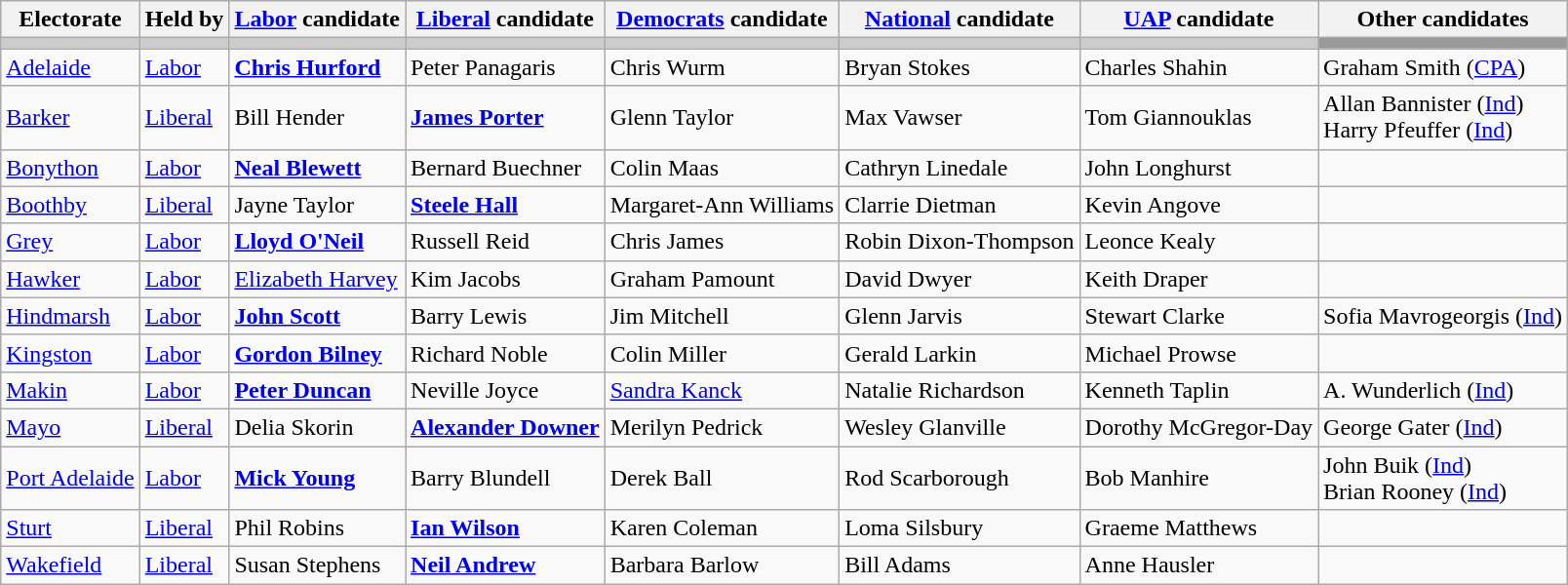<table class="wikitable">
<tr>
<th>Electorate</th>
<th>Held by</th>
<th><a href='#'>Labor</a> candidate</th>
<th><a href='#'>Liberal</a> candidate</th>
<th><a href='#'>Democrats</a> candidate</th>
<th><a href='#'>National</a> candidate</th>
<th><a href='#'>UAP</a> candidate</th>
<th>Other candidates</th>
</tr>
<tr bgcolor="#cccccc">
<td></td>
<td></td>
<td></td>
<td></td>
<td></td>
<td></td>
<td></td>
<td bgcolor="#999999"></td>
</tr>
<tr>
<td><a href='#'>Adelaide</a></td>
<td><a href='#'>Labor</a></td>
<td><strong><a href='#'>Chris Hurford</a></strong></td>
<td>Peter Panagaris</td>
<td>Chris Wurm</td>
<td>Bryan Stokes</td>
<td>Charles Shahin</td>
<td>Graham Smith (<a href='#'>CPA</a>)</td>
</tr>
<tr>
<td><a href='#'>Barker</a></td>
<td><a href='#'>Liberal</a></td>
<td>Bill Hender</td>
<td><strong><a href='#'>James Porter</a></strong></td>
<td>Glenn Taylor</td>
<td>Max Vawser</td>
<td>Tom Giannouklas</td>
<td>Allan Bannister (<a href='#'>Ind</a>)<br>Harry Pfeuffer (<a href='#'>Ind</a>)</td>
</tr>
<tr>
<td><a href='#'>Bonython</a></td>
<td><a href='#'>Labor</a></td>
<td><strong><a href='#'>Neal Blewett</a></strong></td>
<td>Bernard Buechner</td>
<td>Colin Maas</td>
<td>Cathryn Linedale</td>
<td>John Longhurst</td>
<td></td>
</tr>
<tr>
<td><a href='#'>Boothby</a></td>
<td><a href='#'>Liberal</a></td>
<td>Jayne Taylor</td>
<td><strong><a href='#'>Steele Hall</a></strong></td>
<td>Margaret-Ann Williams</td>
<td>Clarrie Dietman</td>
<td>Kevin Angove</td>
<td></td>
</tr>
<tr>
<td><a href='#'>Grey</a></td>
<td><a href='#'>Labor</a></td>
<td><strong><a href='#'>Lloyd O'Neil</a></strong></td>
<td>Russell Reid</td>
<td>Chris James</td>
<td>Robin Dixon-Thompson</td>
<td>Leonce Kealy</td>
<td></td>
</tr>
<tr>
<td><a href='#'>Hawker</a></td>
<td><a href='#'>Labor</a></td>
<td><a href='#'>Elizabeth Harvey</a></td>
<td>Kim Jacobs</td>
<td>Graham Pamount</td>
<td>David Dwyer</td>
<td>Keith Draper</td>
<td></td>
</tr>
<tr>
<td><a href='#'>Hindmarsh</a></td>
<td><a href='#'>Labor</a></td>
<td><strong><a href='#'>John Scott</a></strong></td>
<td>Barry Lewis</td>
<td>Jim Mitchell</td>
<td>Glenn Jarvis</td>
<td>Stewart Clarke</td>
<td>Sofia Mavrogeorgis (<a href='#'>Ind</a>)</td>
</tr>
<tr>
<td><a href='#'>Kingston</a></td>
<td><a href='#'>Labor</a></td>
<td><strong><a href='#'>Gordon Bilney</a></strong></td>
<td>Richard Noble</td>
<td>Colin Miller</td>
<td>Gerald Larkin</td>
<td>Michael Prowse</td>
<td></td>
</tr>
<tr>
<td><a href='#'>Makin</a></td>
<td><a href='#'>Labor</a></td>
<td><strong><a href='#'>Peter Duncan</a></strong></td>
<td>Neville Joyce</td>
<td><a href='#'>Sandra Kanck</a></td>
<td>Natalie Richardson</td>
<td>Kenneth Taplin</td>
<td>A. Wunderlich (<a href='#'>Ind</a>)</td>
</tr>
<tr>
<td><a href='#'>Mayo</a></td>
<td><a href='#'>Liberal</a></td>
<td>Delia Skorin</td>
<td><strong><a href='#'>Alexander Downer</a></strong></td>
<td>Merilyn Pedrick</td>
<td>Wesley Glanville</td>
<td>Dorothy McGregor-Day</td>
<td>George Gater (<a href='#'>Ind</a>)</td>
</tr>
<tr>
<td><a href='#'>Port Adelaide</a></td>
<td><a href='#'>Labor</a></td>
<td><strong><a href='#'>Mick Young</a></strong></td>
<td>Barry Blundell</td>
<td>Derek Ball</td>
<td>Rod Scarborough</td>
<td>Bob Manhire</td>
<td>John Buik (<a href='#'>Ind</a>)<br>Brian Rooney (<a href='#'>Ind</a>)</td>
</tr>
<tr>
<td><a href='#'>Sturt</a></td>
<td><a href='#'>Liberal</a></td>
<td>Phil Robins</td>
<td><strong><a href='#'>Ian Wilson</a></strong></td>
<td>Karen Coleman</td>
<td>Loma Silsbury</td>
<td>Graeme Matthews</td>
<td></td>
</tr>
<tr>
<td><a href='#'>Wakefield</a></td>
<td><a href='#'>Liberal</a></td>
<td>Susan Stephens</td>
<td><strong><a href='#'>Neil Andrew</a></strong></td>
<td>Barbara Barlow</td>
<td>Bill Adams</td>
<td>Anne Hausler</td>
<td></td>
</tr>
</table>
